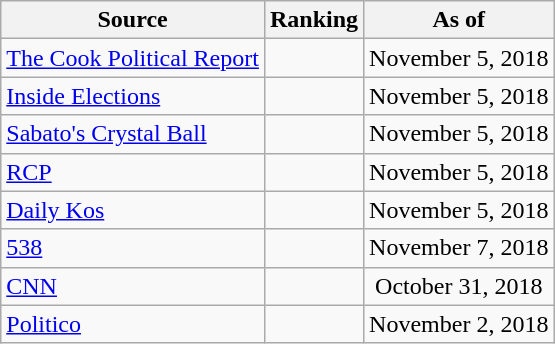<table class="wikitable" style="text-align:center">
<tr>
<th>Source</th>
<th>Ranking</th>
<th>As of</th>
</tr>
<tr>
<td align=left><a href='#'>The Cook Political Report</a></td>
<td></td>
<td>November 5, 2018</td>
</tr>
<tr>
<td align=left><a href='#'>Inside Elections</a></td>
<td></td>
<td>November 5, 2018</td>
</tr>
<tr>
<td align=left><a href='#'>Sabato's Crystal Ball</a></td>
<td></td>
<td>November 5, 2018</td>
</tr>
<tr>
<td align="left"><a href='#'>RCP</a></td>
<td></td>
<td>November 5, 2018</td>
</tr>
<tr>
<td align="left"><a href='#'>Daily Kos</a></td>
<td></td>
<td>November 5, 2018</td>
</tr>
<tr>
<td align="left"><a href='#'>538</a></td>
<td></td>
<td>November 7, 2018</td>
</tr>
<tr>
<td align="left"><a href='#'>CNN</a></td>
<td></td>
<td>October 31, 2018</td>
</tr>
<tr>
<td align="left"><a href='#'>Politico</a></td>
<td></td>
<td>November 2, 2018</td>
</tr>
</table>
